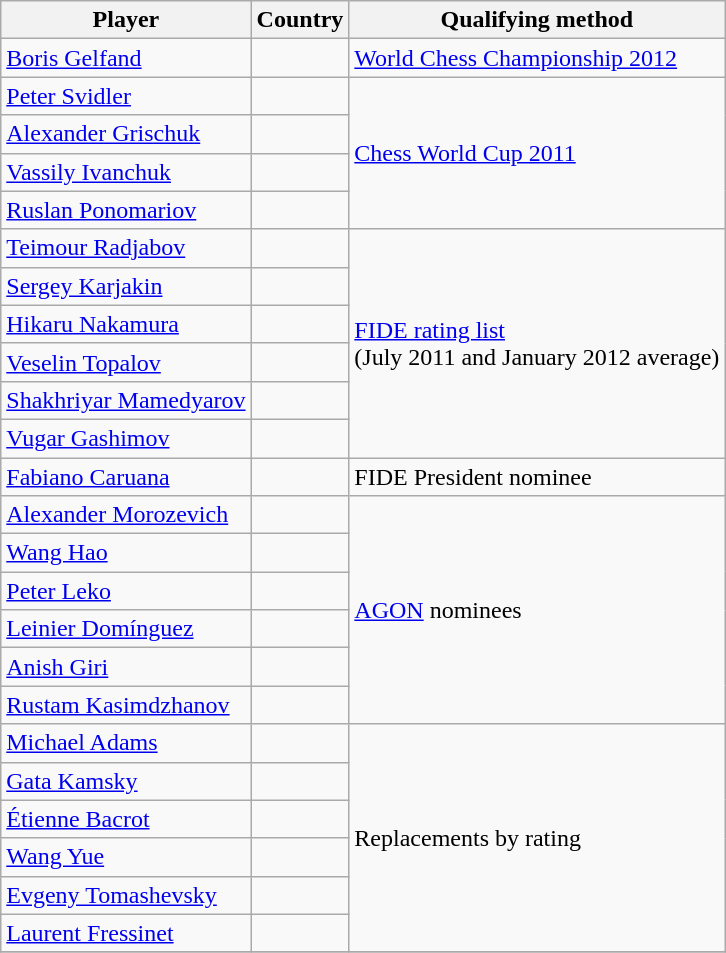<table class="wikitable">
<tr>
<th>Player</th>
<th>Country</th>
<th>Qualifying method</th>
</tr>
<tr>
<td><a href='#'>Boris Gelfand</a></td>
<td></td>
<td><a href='#'>World Chess Championship 2012</a></td>
</tr>
<tr>
<td><a href='#'>Peter Svidler</a></td>
<td></td>
<td rowspan=4><a href='#'>Chess World Cup 2011</a></td>
</tr>
<tr>
<td><a href='#'>Alexander Grischuk</a></td>
<td></td>
</tr>
<tr>
<td><a href='#'>Vassily Ivanchuk</a></td>
<td></td>
</tr>
<tr>
<td><a href='#'>Ruslan Ponomariov</a></td>
<td></td>
</tr>
<tr>
<td><a href='#'>Teimour Radjabov</a></td>
<td></td>
<td rowspan=6><a href='#'>FIDE rating list</a><br>(July 2011 and January 2012 average)</td>
</tr>
<tr>
<td><a href='#'>Sergey Karjakin</a></td>
<td></td>
</tr>
<tr>
<td><a href='#'>Hikaru Nakamura</a></td>
<td></td>
</tr>
<tr>
<td><a href='#'>Veselin Topalov</a></td>
<td></td>
</tr>
<tr>
<td><a href='#'>Shakhriyar Mamedyarov</a></td>
<td></td>
</tr>
<tr>
<td><a href='#'>Vugar Gashimov</a></td>
<td></td>
</tr>
<tr>
<td><a href='#'>Fabiano Caruana</a></td>
<td></td>
<td>FIDE President nominee</td>
</tr>
<tr>
<td><a href='#'>Alexander Morozevich</a></td>
<td></td>
<td rowspan=6><a href='#'>AGON</a> nominees</td>
</tr>
<tr>
<td><a href='#'>Wang Hao</a></td>
<td></td>
</tr>
<tr>
<td><a href='#'>Peter Leko</a></td>
<td></td>
</tr>
<tr>
<td><a href='#'>Leinier Domínguez</a></td>
<td></td>
</tr>
<tr>
<td><a href='#'>Anish Giri</a></td>
<td></td>
</tr>
<tr>
<td><a href='#'>Rustam Kasimdzhanov</a></td>
<td></td>
</tr>
<tr>
<td><a href='#'>Michael Adams</a></td>
<td></td>
<td rowspan=6>Replacements by rating</td>
</tr>
<tr>
<td><a href='#'>Gata Kamsky</a></td>
<td></td>
</tr>
<tr>
<td><a href='#'>Étienne Bacrot</a></td>
<td></td>
</tr>
<tr>
<td><a href='#'>Wang Yue</a></td>
<td></td>
</tr>
<tr>
<td><a href='#'>Evgeny Tomashevsky</a></td>
<td></td>
</tr>
<tr>
<td><a href='#'>Laurent Fressinet</a></td>
<td></td>
</tr>
<tr>
</tr>
</table>
